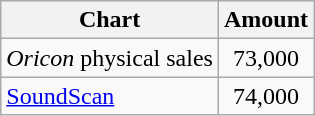<table class="wikitable">
<tr>
<th>Chart</th>
<th>Amount</th>
</tr>
<tr>
<td><em>Oricon</em> physical sales</td>
<td style="text-align:center;">73,000</td>
</tr>
<tr>
<td><a href='#'>SoundScan</a></td>
<td style="text-align:center;">74,000</td>
</tr>
</table>
